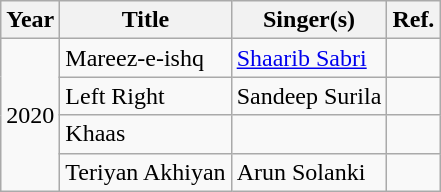<table class="wikitable">
<tr>
<th>Year</th>
<th>Title</th>
<th>Singer(s)</th>
<th>Ref.</th>
</tr>
<tr>
<td rowspan="4">2020</td>
<td>Mareez-e-ishq</td>
<td><a href='#'>Shaarib Sabri</a></td>
<td></td>
</tr>
<tr>
<td>Left Right</td>
<td>Sandeep Surila</td>
<td></td>
</tr>
<tr>
<td>Khaas</td>
<td></td>
<td></td>
</tr>
<tr>
<td>Teriyan Akhiyan</td>
<td>Arun Solanki</td>
<td></td>
</tr>
</table>
